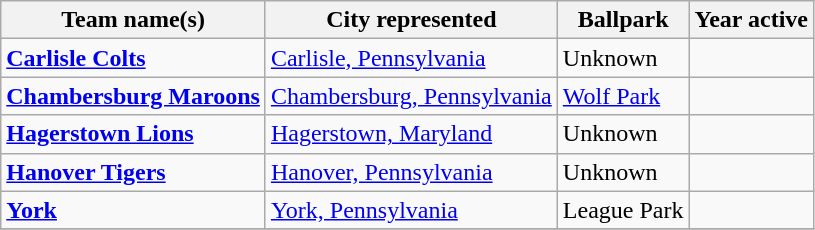<table class="wikitable">
<tr>
<th>Team name(s)</th>
<th>City represented</th>
<th>Ballpark</th>
<th>Year active</th>
</tr>
<tr>
<td><strong><a href='#'>Carlisle Colts</a></strong></td>
<td><a href='#'>Carlisle, Pennsylvania</a></td>
<td>Unknown</td>
<td></td>
</tr>
<tr>
<td><strong><a href='#'>Chambersburg Maroons</a></strong></td>
<td><a href='#'>Chambersburg, Pennsylvania</a></td>
<td><a href='#'>Wolf Park</a></td>
<td></td>
</tr>
<tr>
<td><strong><a href='#'>Hagerstown Lions</a></strong></td>
<td><a href='#'>Hagerstown, Maryland</a></td>
<td>Unknown</td>
<td></td>
</tr>
<tr>
<td><strong><a href='#'>Hanover Tigers</a></strong></td>
<td><a href='#'>Hanover, Pennsylvania</a></td>
<td>Unknown</td>
<td></td>
</tr>
<tr>
<td><strong><a href='#'>York</a></strong></td>
<td><a href='#'>York, Pennsylvania</a></td>
<td>League Park</td>
<td></td>
</tr>
<tr>
</tr>
</table>
